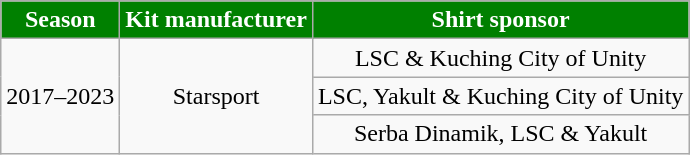<table class="wikitable" style="text-align: center">
<tr>
<th style="background:green; color:white;">Season</th>
<th style="background:green; color:white;">Kit manufacturer</th>
<th style="background:green; color:white;">Shirt sponsor</th>
</tr>
<tr>
<td rowspan="3">2017–2023</td>
<td rowspan="3">Starsport</td>
<td>LSC & Kuching City of Unity</td>
</tr>
<tr>
<td>LSC, Yakult & Kuching City of Unity</td>
</tr>
<tr>
<td>Serba Dinamik, LSC & Yakult</td>
</tr>
</table>
